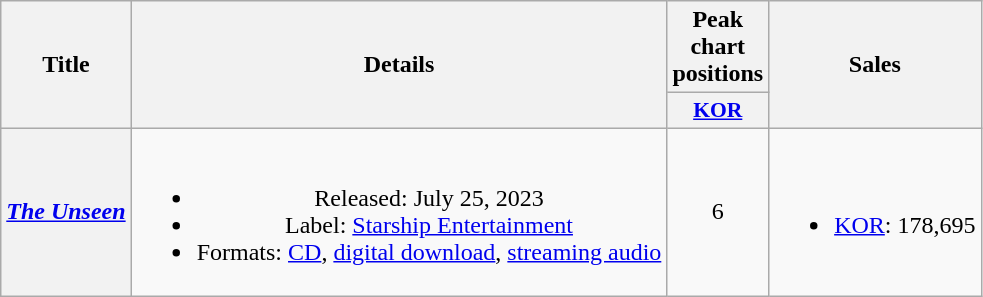<table class="wikitable plainrowheaders" style="text-align:center;">
<tr>
<th rowspan="2" scope="col">Title</th>
<th rowspan="2" scope="col">Details</th>
<th colspan="1">Peak chart positions</th>
<th rowspan="2" scope="col">Sales</th>
</tr>
<tr>
<th scope="col" style="width:3em;font-size:90%;"><a href='#'>KOR</a><br></th>
</tr>
<tr>
<th scope="row"><em><a href='#'>The Unseen</a></em></th>
<td><br><ul><li>Released: July 25, 2023</li><li>Label: <a href='#'>Starship Entertainment</a></li><li>Formats: <a href='#'>CD</a>, <a href='#'>digital download</a>, <a href='#'>streaming audio</a></li></ul></td>
<td>6</td>
<td><br><ul><li><a href='#'>KOR</a>: 178,695</li></ul></td>
</tr>
</table>
